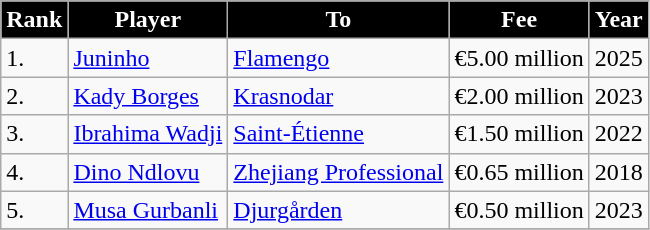<table border="0" class="wikitable">
<tr>
<th style="color:white; background:#000000 ;">Rank</th>
<th style="color:white; background:#000000 ;">Player</th>
<th style="color:white; background:#000000 ;">To</th>
<th style="color:white; background:#000000 ;">Fee</th>
<th style="color:white; background:#000000 ;">Year</th>
</tr>
<tr>
<td>1.</td>
<td> <a href='#'>Juninho</a></td>
<td> <a href='#'>Flamengo</a></td>
<td>€5.00 million</td>
<td>2025</td>
</tr>
<tr>
<td>2.</td>
<td> <a href='#'>Kady Borges</a></td>
<td> <a href='#'>Krasnodar</a></td>
<td>€2.00 million</td>
<td>2023</td>
</tr>
<tr>
<td>3.</td>
<td> <a href='#'>Ibrahima Wadji</a></td>
<td> <a href='#'>Saint-Étienne</a></td>
<td>€1.50 million</td>
<td>2022</td>
</tr>
<tr>
<td>4.</td>
<td> <a href='#'>Dino Ndlovu</a></td>
<td> <a href='#'>Zhejiang Professional</a></td>
<td>€0.65 million</td>
<td>2018</td>
</tr>
<tr>
<td>5.</td>
<td> <a href='#'>Musa Gurbanli</a></td>
<td> <a href='#'>Djurgården</a></td>
<td>€0.50 million</td>
<td>2023</td>
</tr>
<tr>
</tr>
</table>
